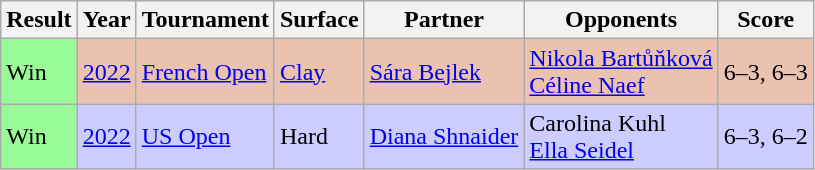<table class="sortable wikitable">
<tr>
<th>Result</th>
<th>Year</th>
<th>Tournament</th>
<th>Surface</th>
<th>Partner</th>
<th>Opponents</th>
<th class="unsortable">Score</th>
</tr>
<tr bgcolor=ebc2af>
<td style="background:#98fb98;">Win</td>
<td><a href='#'>2022</a></td>
<td><a href='#'>French Open</a></td>
<td><a href='#'>Clay</a></td>
<td> <a href='#'>Sára Bejlek</a></td>
<td> <a href='#'>Nikola Bartůňková</a> <br>  <a href='#'>Céline Naef</a></td>
<td>6–3, 6–3</td>
</tr>
<tr style="background:#ccf;">
<td bgcolor="98FB98">Win</td>
<td><a href='#'>2022</a></td>
<td><a href='#'>US Open</a></td>
<td>Hard</td>
<td> <a href='#'>Diana Shnaider</a></td>
<td> Carolina Kuhl <br>  <a href='#'>Ella Seidel</a></td>
<td>6–3, 6–2</td>
</tr>
</table>
